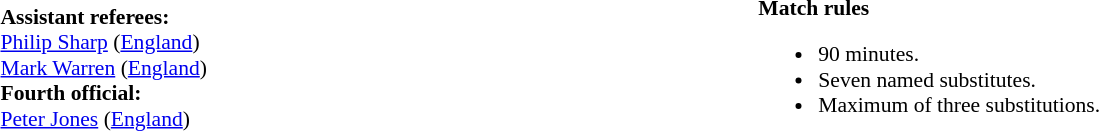<table width=100% style="font-size: 90%">
<tr>
<td><br><strong>Assistant referees:</strong>
<br> <a href='#'>Philip Sharp</a> (<a href='#'>England</a>)
<br> <a href='#'>Mark Warren</a> (<a href='#'>England</a>)
<br><strong>Fourth official:</strong>
<br> <a href='#'>Peter Jones</a> (<a href='#'>England</a>)</td>
<td style="width:60%; vertical-align:top;"><br><strong>Match rules</strong><ul><li>90 minutes.</li><li>Seven named substitutes.</li><li>Maximum of three substitutions.</li></ul></td>
</tr>
</table>
